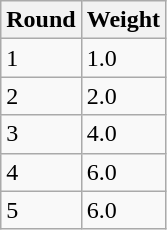<table class="wikitable">
<tr>
<th>Round</th>
<th>Weight</th>
</tr>
<tr>
<td>1</td>
<td>1.0</td>
</tr>
<tr>
<td>2</td>
<td>2.0</td>
</tr>
<tr>
<td>3</td>
<td>4.0</td>
</tr>
<tr>
<td>4</td>
<td>6.0</td>
</tr>
<tr>
<td>5</td>
<td>6.0</td>
</tr>
</table>
